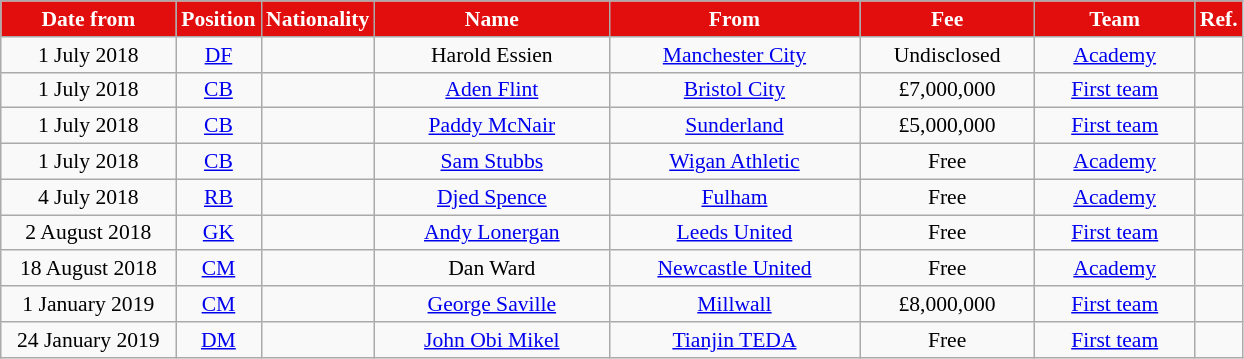<table class="wikitable"  style="text-align:center; font-size:90%; ">
<tr>
<th style="background:#E20E0E; color:white; width:110px;">Date from</th>
<th style="background:#E20E0E; color:white; width:050px;">Position</th>
<th style="background:#E20E0E; color:white; width:050px;">Nationality</th>
<th style="background:#E20E0E; color:white; width:150px;">Name</th>
<th style="background:#E20E0E; color:white; width:160px;">From</th>
<th style="background:#E20E0E; color:white; width:110px;">Fee</th>
<th style="background:#E20E0E; color:white; width:100px;">Team</th>
<th style="background:#E20E0E; color:white; width:025px;">Ref.</th>
</tr>
<tr>
<td>1 July 2018</td>
<td><a href='#'>DF</a></td>
<td></td>
<td>Harold Essien</td>
<td><a href='#'>Manchester City</a></td>
<td>Undisclosed</td>
<td><a href='#'>Academy</a></td>
<td></td>
</tr>
<tr>
<td>1 July 2018</td>
<td><a href='#'>CB</a></td>
<td></td>
<td><a href='#'>Aden Flint</a></td>
<td><a href='#'>Bristol City</a></td>
<td>£7,000,000</td>
<td><a href='#'>First team</a></td>
<td></td>
</tr>
<tr>
<td>1 July 2018</td>
<td><a href='#'>CB</a></td>
<td></td>
<td><a href='#'>Paddy McNair</a></td>
<td><a href='#'>Sunderland</a></td>
<td>£5,000,000</td>
<td><a href='#'>First team</a></td>
<td></td>
</tr>
<tr>
<td>1 July 2018</td>
<td><a href='#'>CB</a></td>
<td></td>
<td><a href='#'>Sam Stubbs</a></td>
<td><a href='#'>Wigan Athletic</a></td>
<td>Free</td>
<td><a href='#'>Academy</a></td>
<td></td>
</tr>
<tr>
<td>4 July 2018</td>
<td><a href='#'>RB</a></td>
<td></td>
<td><a href='#'>Djed Spence</a></td>
<td><a href='#'>Fulham</a></td>
<td>Free</td>
<td><a href='#'>Academy</a></td>
<td></td>
</tr>
<tr>
<td>2 August 2018</td>
<td><a href='#'>GK</a></td>
<td></td>
<td><a href='#'>Andy Lonergan</a></td>
<td><a href='#'>Leeds United</a></td>
<td>Free</td>
<td><a href='#'>First team</a></td>
<td></td>
</tr>
<tr>
<td>18 August 2018</td>
<td><a href='#'>CM</a></td>
<td></td>
<td>Dan Ward</td>
<td><a href='#'>Newcastle United</a></td>
<td>Free</td>
<td><a href='#'>Academy</a></td>
<td></td>
</tr>
<tr>
<td>1 January 2019</td>
<td><a href='#'>CM</a></td>
<td></td>
<td><a href='#'>George Saville</a></td>
<td><a href='#'>Millwall</a></td>
<td>£8,000,000</td>
<td><a href='#'>First team</a></td>
<td></td>
</tr>
<tr>
<td>24 January 2019</td>
<td><a href='#'>DM</a></td>
<td></td>
<td><a href='#'>John Obi Mikel</a></td>
<td> <a href='#'>Tianjin TEDA</a></td>
<td>Free</td>
<td><a href='#'>First team</a></td>
<td></td>
</tr>
</table>
